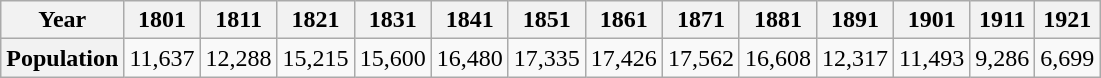<table class="wikitable">
<tr>
<th>Year</th>
<th>1801</th>
<th>1811</th>
<th>1821</th>
<th>1831</th>
<th>1841</th>
<th>1851</th>
<th>1861</th>
<th>1871</th>
<th>1881</th>
<th>1891</th>
<th>1901</th>
<th>1911</th>
<th>1921</th>
</tr>
<tr>
<th>Population</th>
<td>11,637</td>
<td>12,288</td>
<td>15,215</td>
<td>15,600</td>
<td>16,480</td>
<td>17,335</td>
<td>17,426</td>
<td>17,562</td>
<td>16,608</td>
<td>12,317</td>
<td>11,493</td>
<td>9,286</td>
<td>6,699</td>
</tr>
</table>
